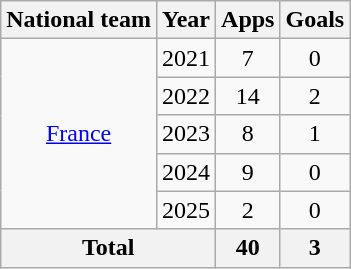<table class="wikitable" style="text-align: center;">
<tr>
<th>National team</th>
<th>Year</th>
<th>Apps</th>
<th>Goals</th>
</tr>
<tr>
<td rowspan="5"><a href='#'>France</a></td>
<td>2021</td>
<td>7</td>
<td>0</td>
</tr>
<tr>
<td>2022</td>
<td>14</td>
<td>2</td>
</tr>
<tr>
<td>2023</td>
<td>8</td>
<td>1</td>
</tr>
<tr>
<td>2024</td>
<td>9</td>
<td>0</td>
</tr>
<tr>
<td>2025</td>
<td>2</td>
<td>0</td>
</tr>
<tr>
<th colspan="2">Total</th>
<th>40</th>
<th>3</th>
</tr>
</table>
